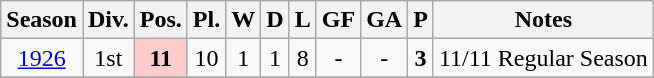<table class="wikitable sortable">
<tr>
<th>Season</th>
<th>Div.</th>
<th>Pos.</th>
<th>Pl.</th>
<th>W</th>
<th>D</th>
<th>L</th>
<th>GF</th>
<th>GA</th>
<th>P</th>
<th>Notes</th>
</tr>
<tr>
<td align=center><a href='#'>1926</a></td>
<td align=center>1st</td>
<td align=center bgcolor=#ffcccc><strong>11</strong></td>
<td align=center>10</td>
<td align=center>1</td>
<td align=center>1</td>
<td align=center>8</td>
<td align=center>-</td>
<td align=center>-</td>
<td align=center><strong>3</strong></td>
<td>11/11 Regular Season</td>
</tr>
<tr>
</tr>
</table>
